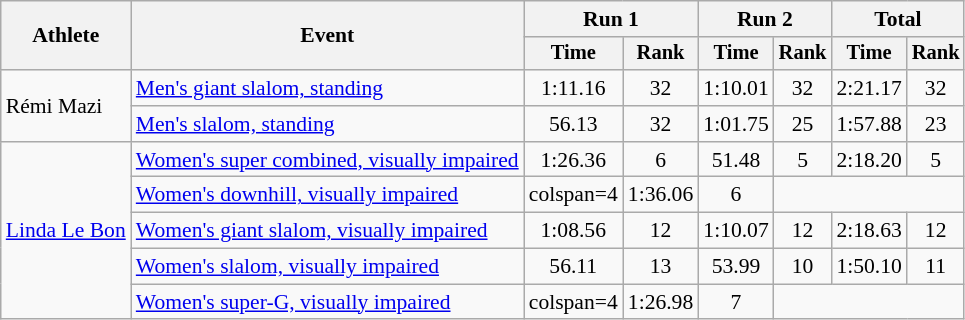<table class=wikitable style=font-size:90%;text-align:center>
<tr>
<th rowspan=2>Athlete</th>
<th rowspan=2>Event</th>
<th colspan=2>Run 1</th>
<th colspan=2>Run 2</th>
<th colspan=2>Total</th>
</tr>
<tr style="font-size: 95%">
<th>Time</th>
<th>Rank</th>
<th>Time</th>
<th>Rank</th>
<th>Time</th>
<th>Rank</th>
</tr>
<tr>
<td rowspan=2 align=left>Rémi Mazi</td>
<td align=left><a href='#'>Men's giant slalom, standing</a></td>
<td>1:11.16</td>
<td>32</td>
<td>1:10.01</td>
<td>32</td>
<td>2:21.17</td>
<td>32</td>
</tr>
<tr>
<td align=left><a href='#'>Men's slalom, standing</a></td>
<td>56.13</td>
<td>32</td>
<td>1:01.75</td>
<td>25</td>
<td>1:57.88</td>
<td>23</td>
</tr>
<tr>
<td rowspan=5 align=left><a href='#'>Linda Le Bon</a><br></td>
<td align=left><a href='#'>Women's super combined, visually impaired</a></td>
<td>1:26.36</td>
<td>6</td>
<td>51.48</td>
<td>5</td>
<td>2:18.20</td>
<td>5</td>
</tr>
<tr>
<td align=left><a href='#'>Women's downhill, visually impaired</a></td>
<td>colspan=4 </td>
<td>1:36.06</td>
<td>6</td>
</tr>
<tr>
<td align=left><a href='#'>Women's giant slalom, visually impaired</a></td>
<td>1:08.56</td>
<td>12</td>
<td>1:10.07</td>
<td>12</td>
<td>2:18.63</td>
<td>12</td>
</tr>
<tr>
<td align=left><a href='#'>Women's slalom, visually impaired</a></td>
<td>56.11</td>
<td>13</td>
<td>53.99</td>
<td>10</td>
<td>1:50.10</td>
<td>11</td>
</tr>
<tr>
<td align=left><a href='#'>Women's super-G, visually impaired</a></td>
<td>colspan=4 </td>
<td>1:26.98</td>
<td>7</td>
</tr>
</table>
